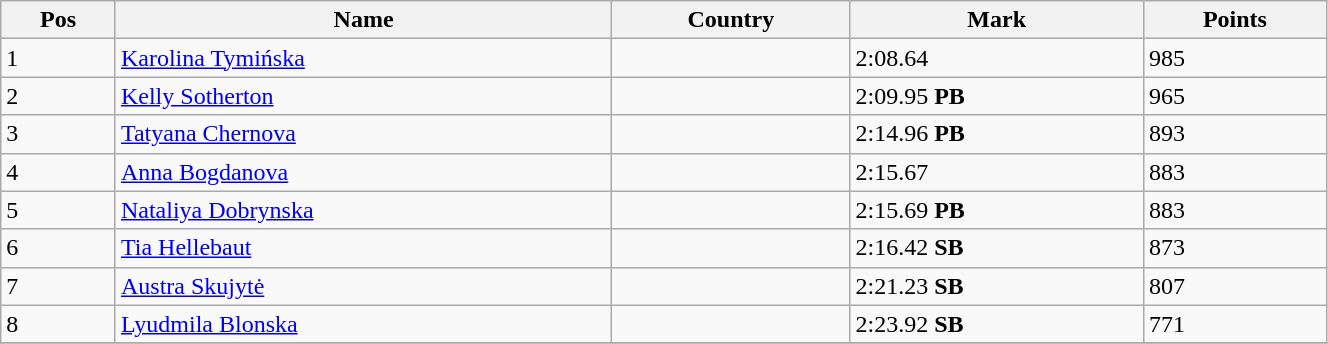<table class="wikitable" width=70%>
<tr>
<th>Pos</th>
<th>Name</th>
<th>Country</th>
<th>Mark</th>
<th>Points</th>
</tr>
<tr>
<td>1</td>
<td><a href='#'>Karolina Tymińska</a></td>
<td></td>
<td>2:08.64</td>
<td>985</td>
</tr>
<tr>
<td>2</td>
<td><a href='#'>Kelly Sotherton</a></td>
<td></td>
<td>2:09.95 <strong>PB</strong></td>
<td>965</td>
</tr>
<tr>
<td>3</td>
<td><a href='#'>Tatyana Chernova</a></td>
<td></td>
<td>2:14.96 <strong>PB</strong></td>
<td>893</td>
</tr>
<tr>
<td>4</td>
<td><a href='#'>Anna Bogdanova</a></td>
<td></td>
<td>2:15.67</td>
<td>883</td>
</tr>
<tr>
<td>5</td>
<td><a href='#'>Nataliya Dobrynska</a></td>
<td></td>
<td>2:15.69 <strong>PB</strong></td>
<td>883</td>
</tr>
<tr>
<td>6</td>
<td><a href='#'>Tia Hellebaut</a></td>
<td></td>
<td>2:16.42 <strong>SB</strong></td>
<td>873</td>
</tr>
<tr>
<td>7</td>
<td><a href='#'>Austra Skujytė</a></td>
<td></td>
<td>2:21.23 <strong>SB</strong></td>
<td>807</td>
</tr>
<tr>
<td>8</td>
<td><a href='#'>Lyudmila Blonska</a></td>
<td></td>
<td>2:23.92 <strong>SB</strong></td>
<td>771</td>
</tr>
<tr>
</tr>
</table>
